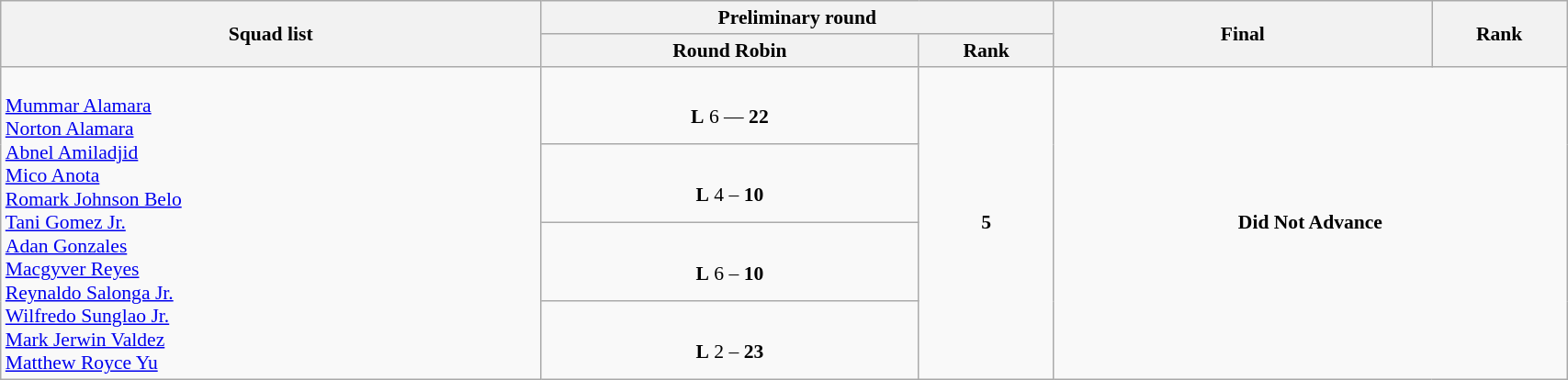<table class="wikitable" width="90%" style="text-align:left; font-size:90%">
<tr>
<th rowspan="2" width="20%">Squad list</th>
<th colspan="2">Preliminary round</th>
<th rowspan="2" width="14%">Final</th>
<th rowspan="2" width="5%">Rank</th>
</tr>
<tr>
<th width="14%">Round Robin</th>
<th width="5%">Rank</th>
</tr>
<tr>
<td rowspan="4"><br><a href='#'>Mummar Alamara</a><br>
<a href='#'>Norton Alamara</a><br>
<a href='#'>Abnel Amiladjid</a><br>
<a href='#'>Mico Anota</a><br>
<a href='#'>Romark Johnson Belo</a><br>
<a href='#'>Tani Gomez Jr.</a><br>
<a href='#'>Adan Gonzales</a><br>
<a href='#'>Macgyver Reyes</a><br>
<a href='#'>Reynaldo Salonga Jr.</a><br>
<a href='#'>Wilfredo Sunglao Jr.</a><br>
<a href='#'>Mark Jerwin Valdez</a><br>
<a href='#'>Matthew Royce Yu</a></td>
<td align=center><br> <strong>L</strong> 6 — <strong>22</strong></td>
<td rowspan=4 align=center><strong>5</strong></td>
<td rowspan=4 align=center colspan=2><strong>Did Not Advance</strong></td>
</tr>
<tr>
<td align=center><br> <strong>L</strong> 4 – <strong>10</strong></td>
</tr>
<tr>
<td align=center><br> <strong>L</strong> 6 – <strong>10</strong></td>
</tr>
<tr>
<td align=center><br> <strong>L</strong> 2 – <strong>23</strong></td>
</tr>
</table>
